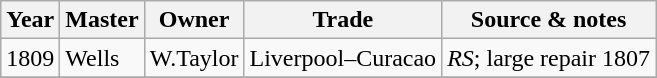<table class=" wikitable">
<tr>
<th>Year</th>
<th>Master</th>
<th>Owner</th>
<th>Trade</th>
<th>Source & notes</th>
</tr>
<tr>
<td>1809</td>
<td>Wells</td>
<td>W.Taylor</td>
<td>Liverpool–Curacao</td>
<td><em>RS</em>; large repair 1807</td>
</tr>
<tr>
</tr>
</table>
